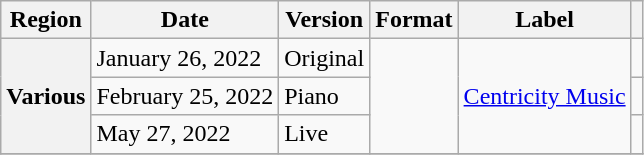<table class="wikitable plainrowheaders">
<tr>
<th scope="col">Region</th>
<th scope="col">Date</th>
<th scope="col">Version</th>
<th scope="col">Format</th>
<th scope="col">Label</th>
<th scope="col"></th>
</tr>
<tr>
<th scope="row" rowspan="3">Various</th>
<td>January 26, 2022</td>
<td>Original</td>
<td rowspan="3"></td>
<td rowspan="3"><a href='#'>Centricity Music</a></td>
<td></td>
</tr>
<tr>
<td>February 25, 2022</td>
<td>Piano</td>
<td align="center"></td>
</tr>
<tr>
<td>May 27, 2022</td>
<td>Live<br></td>
<td align="center"></td>
</tr>
<tr>
</tr>
</table>
